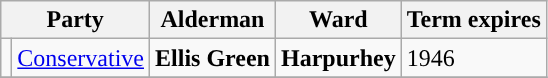<table class="wikitable">
<tr>
<th colspan="2">Party</th>
<th>Alderman</th>
<th>Ward</th>
<th>Term expires</th>
</tr>
<tr>
<td style="background-color:"></td>
<td><a href='#'>Conservative</a></td>
<td><strong>Ellis Green</strong></td>
<td><strong>Harpurhey</strong></td>
<td>1946</td>
</tr>
<tr>
</tr>
</table>
